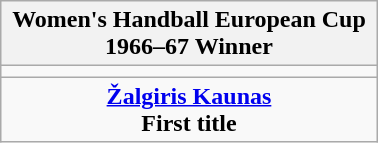<table class="wikitable" style="text-align: center; margin: 0 auto; width: 20%">
<tr>
<th>Women's Handball European Cup <br>1966–67 Winner</th>
</tr>
<tr>
<td></td>
</tr>
<tr>
<td><strong> <a href='#'>Žalgiris Kaunas</a></strong><br><strong>First title</strong> <br></td>
</tr>
</table>
